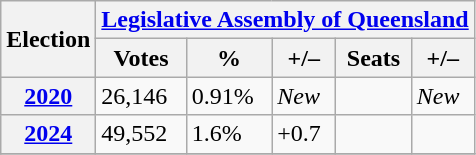<table class="wikitable">
<tr>
<th rowspan=2>Election</th>
<th colspan=5><a href='#'>Legislative Assembly of Queensland</a></th>
</tr>
<tr>
<th>Votes</th>
<th>%</th>
<th>+/–</th>
<th>Seats</th>
<th>+/–</th>
</tr>
<tr>
<th><a href='#'>2020</a></th>
<td>26,146</td>
<td>0.91%</td>
<td><em>New</em></td>
<td></td>
<td><em>New</em></td>
</tr>
<tr>
<th><a href='#'>2024</a></th>
<td>49,552</td>
<td>1.6%</td>
<td>+0.7</td>
<td></td>
<td></td>
</tr>
<tr>
</tr>
</table>
